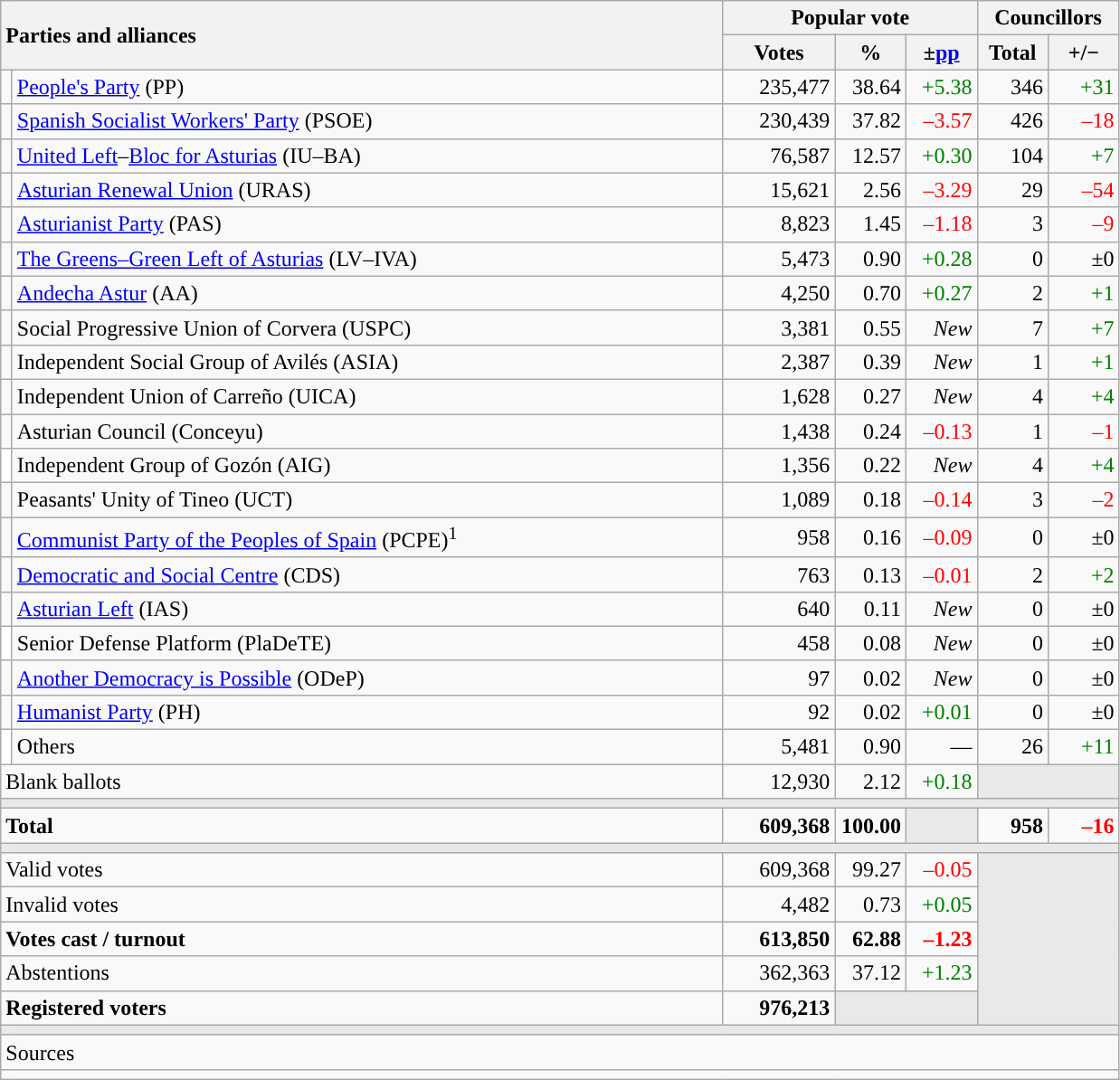<table class="wikitable" style="text-align:right;">
<tr>
<th style="text-align:left;" rowspan="2" colspan="2" width="525">Parties and alliances</th>
<th colspan="3">Popular vote</th>
<th colspan="2">Councillors</th>
</tr>
<tr>
<th width="75">Votes</th>
<th width="45">%</th>
<th width="45">±<a href='#'>pp</a></th>
<th width="45">Total</th>
<th width="45">+/−</th>
</tr>
<tr>
<td width="1" style="color:inherit;background:"></td>
<td align="left"><a href='#'>People's Party</a> (PP)</td>
<td>235,477</td>
<td>38.64</td>
<td style="color:green;">+5.38</td>
<td>346</td>
<td style="color:green;">+31</td>
</tr>
<tr>
<td style="color:inherit;background:"></td>
<td align="left"><a href='#'>Spanish Socialist Workers' Party</a> (PSOE)</td>
<td>230,439</td>
<td>37.82</td>
<td style="color:red;">–3.57</td>
<td>426</td>
<td style="color:red;">–18</td>
</tr>
<tr>
<td style="color:inherit;background:"></td>
<td align="left"><a href='#'>United Left</a>–<a href='#'>Bloc for Asturias</a> (IU–BA)</td>
<td>76,587</td>
<td>12.57</td>
<td style="color:green;">+0.30</td>
<td>104</td>
<td style="color:green;">+7</td>
</tr>
<tr>
<td style="color:inherit;background:"></td>
<td align="left"><a href='#'>Asturian Renewal Union</a> (URAS)</td>
<td>15,621</td>
<td>2.56</td>
<td style="color:red;">–3.29</td>
<td>29</td>
<td style="color:red;">–54</td>
</tr>
<tr>
<td style="color:inherit;background:"></td>
<td align="left"><a href='#'>Asturianist Party</a> (PAS)</td>
<td>8,823</td>
<td>1.45</td>
<td style="color:red;">–1.18</td>
<td>3</td>
<td style="color:red;">–9</td>
</tr>
<tr>
<td style="color:inherit;background:"></td>
<td align="left"><a href='#'>The Greens–Green Left of Asturias</a> (LV–IVA)</td>
<td>5,473</td>
<td>0.90</td>
<td style="color:green;">+0.28</td>
<td>0</td>
<td>±0</td>
</tr>
<tr>
<td style="color:inherit;background:"></td>
<td align="left"><a href='#'>Andecha Astur</a> (AA)</td>
<td>4,250</td>
<td>0.70</td>
<td style="color:green;">+0.27</td>
<td>2</td>
<td style="color:green;">+1</td>
</tr>
<tr>
<td style="color:inherit;background:"></td>
<td align="left">Social Progressive Union of Corvera (USPC)</td>
<td>3,381</td>
<td>0.55</td>
<td><em>New</em></td>
<td>7</td>
<td style="color:green;">+7</td>
</tr>
<tr>
<td style="color:inherit;background:"></td>
<td align="left">Independent Social Group of Avilés (ASIA)</td>
<td>2,387</td>
<td>0.39</td>
<td><em>New</em></td>
<td>1</td>
<td style="color:green;">+1</td>
</tr>
<tr>
<td style="color:inherit;background:"></td>
<td align="left">Independent Union of Carreño (UICA)</td>
<td>1,628</td>
<td>0.27</td>
<td><em>New</em></td>
<td>4</td>
<td style="color:green;">+4</td>
</tr>
<tr>
<td style="color:inherit;background:"></td>
<td align="left">Asturian Council (Conceyu)</td>
<td>1,438</td>
<td>0.24</td>
<td style="color:red;">–0.13</td>
<td>1</td>
<td style="color:red;">–1</td>
</tr>
<tr>
<td bgcolor="white"></td>
<td align="left">Independent Group of Gozón (AIG)</td>
<td>1,356</td>
<td>0.22</td>
<td><em>New</em></td>
<td>4</td>
<td style="color:green;">+4</td>
</tr>
<tr>
<td style="color:inherit;background:"></td>
<td align="left">Peasants' Unity of Tineo (UCT)</td>
<td>1,089</td>
<td>0.18</td>
<td style="color:red;">–0.14</td>
<td>3</td>
<td style="color:red;">–2</td>
</tr>
<tr>
<td style="color:inherit;background:"></td>
<td align="left"><a href='#'>Communist Party of the Peoples of Spain</a> (PCPE)<sup>1</sup></td>
<td>958</td>
<td>0.16</td>
<td style="color:red;">–0.09</td>
<td>0</td>
<td>±0</td>
</tr>
<tr>
<td style="color:inherit;background:"></td>
<td align="left"><a href='#'>Democratic and Social Centre</a> (CDS)</td>
<td>763</td>
<td>0.13</td>
<td style="color:red;">–0.01</td>
<td>2</td>
<td style="color:green;">+2</td>
</tr>
<tr>
<td style="color:inherit;background:"></td>
<td align="left"><a href='#'>Asturian Left</a> (IAS)</td>
<td>640</td>
<td>0.11</td>
<td><em>New</em></td>
<td>0</td>
<td>±0</td>
</tr>
<tr>
<td bgcolor="white"></td>
<td align="left">Senior Defense Platform (PlaDeTE)</td>
<td>458</td>
<td>0.08</td>
<td><em>New</em></td>
<td>0</td>
<td>±0</td>
</tr>
<tr>
<td style="color:inherit;background:"></td>
<td align="left"><a href='#'>Another Democracy is Possible</a> (ODeP)</td>
<td>97</td>
<td>0.02</td>
<td><em>New</em></td>
<td>0</td>
<td>±0</td>
</tr>
<tr>
<td style="color:inherit;background:"></td>
<td align="left"><a href='#'>Humanist Party</a> (PH)</td>
<td>92</td>
<td>0.02</td>
<td style="color:green;">+0.01</td>
<td>0</td>
<td>±0</td>
</tr>
<tr>
<td bgcolor="white"></td>
<td align="left">Others</td>
<td>5,481</td>
<td>0.90</td>
<td>—</td>
<td>26</td>
<td style="color:green;">+11</td>
</tr>
<tr>
<td align="left" colspan="2">Blank ballots</td>
<td>12,930</td>
<td>2.12</td>
<td style="color:green;">+0.18</td>
<td bgcolor="#E9E9E9" colspan="2"></td>
</tr>
<tr>
<td colspan="7" bgcolor="#E9E9E9"></td>
</tr>
<tr style="font-weight:bold;">
<td align="left" colspan="2">Total</td>
<td>609,368</td>
<td>100.00</td>
<td bgcolor="#E9E9E9"></td>
<td>958</td>
<td style="color:red;">–16</td>
</tr>
<tr>
<td colspan="7" bgcolor="#E9E9E9"></td>
</tr>
<tr>
<td align="left" colspan="2">Valid votes</td>
<td>609,368</td>
<td>99.27</td>
<td style="color:red;">–0.05</td>
<td bgcolor="#E9E9E9" colspan="2" rowspan="5"></td>
</tr>
<tr>
<td align="left" colspan="2">Invalid votes</td>
<td>4,482</td>
<td>0.73</td>
<td style="color:green;">+0.05</td>
</tr>
<tr style="font-weight:bold;">
<td align="left" colspan="2">Votes cast / turnout</td>
<td>613,850</td>
<td>62.88</td>
<td style="color:red;">–1.23</td>
</tr>
<tr>
<td align="left" colspan="2">Abstentions</td>
<td>362,363</td>
<td>37.12</td>
<td style="color:green;">+1.23</td>
</tr>
<tr style="font-weight:bold;">
<td align="left" colspan="2">Registered voters</td>
<td>976,213</td>
<td bgcolor="#E9E9E9" colspan="2"></td>
</tr>
<tr>
<td colspan="7" bgcolor="#E9E9E9"></td>
</tr>
<tr>
<td align="left" colspan="7">Sources</td>
</tr>
<tr>
<td colspan="7" style="text-align:left; max-width:790px;"></td>
</tr>
</table>
